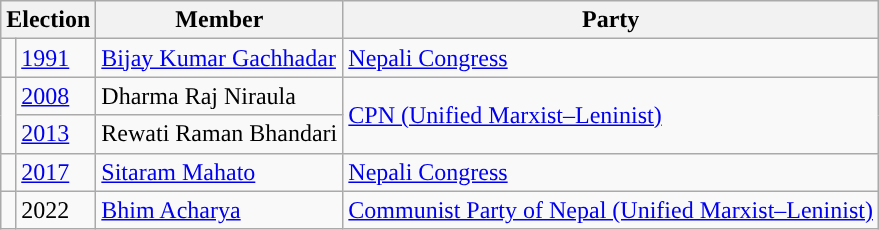<table class="wikitable">
<tr>
<th colspan="2">Election</th>
<th>Member</th>
<th>Party</th>
</tr>
<tr>
<td style="background-color:"></td>
<td><a href='#'>1991</a></td>
<td><a href='#'>Bijay Kumar Gachhadar</a></td>
<td><a href='#'>Nepali Congress</a></td>
</tr>
<tr>
<td rowspan="2" style="background-color:"></td>
<td><a href='#'>2008</a></td>
<td>Dharma Raj Niraula</td>
<td rowspan="2"><a href='#'>CPN (Unified Marxist–Leninist)</a></td>
</tr>
<tr>
<td><a href='#'>2013</a></td>
<td>Rewati Raman Bhandari</td>
</tr>
<tr>
<td style="background-color:"></td>
<td><a href='#'>2017</a></td>
<td><a href='#'>Sitaram Mahato</a></td>
<td><a href='#'>Nepali Congress</a></td>
</tr>
<tr>
<td></td>
<td>2022</td>
<td><a href='#'>Bhim Acharya</a></td>
<td><a href='#'>Communist Party of Nepal (Unified Marxist–Leninist)</a></td>
</tr>
</table>
